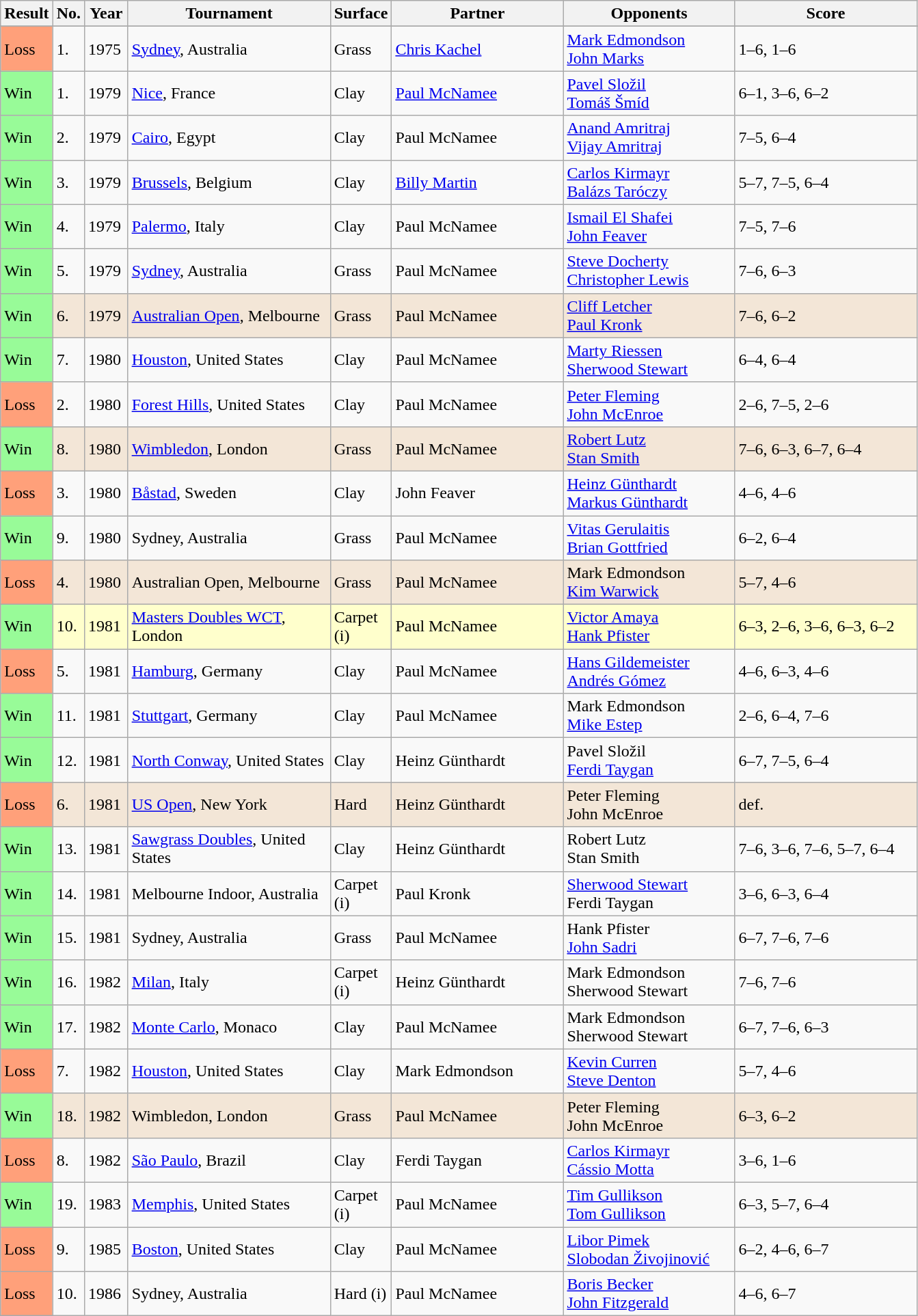<table class="sortable wikitable">
<tr>
<th style="width:40px">Result</th>
<th style="width:20px" class="unsortable">No.</th>
<th style="width:35px">Year</th>
<th style="width:190px">Tournament</th>
<th style="width:50px">Surface</th>
<th style="width:160px">Partner</th>
<th style="width:160px">Opponents</th>
<th style="width:170px" class="unsortable">Score</th>
</tr>
<tr>
</tr>
<tr>
<td style="background:#ffa07a;">Loss</td>
<td>1.</td>
<td>1975</td>
<td><a href='#'>Sydney</a>, Australia</td>
<td>Grass</td>
<td> <a href='#'>Chris Kachel</a></td>
<td> <a href='#'>Mark Edmondson</a> <br>  <a href='#'>John Marks</a></td>
<td>1–6, 1–6</td>
</tr>
<tr>
<td style="background:#98fb98;">Win</td>
<td>1.</td>
<td>1979</td>
<td><a href='#'>Nice</a>, France</td>
<td>Clay</td>
<td> <a href='#'>Paul McNamee</a></td>
<td> <a href='#'>Pavel Složil</a> <br>  <a href='#'>Tomáš Šmíd</a></td>
<td>6–1, 3–6, 6–2</td>
</tr>
<tr>
<td style="background:#98fb98;">Win</td>
<td>2.</td>
<td>1979</td>
<td><a href='#'>Cairo</a>, Egypt</td>
<td>Clay</td>
<td> Paul McNamee</td>
<td> <a href='#'>Anand Amritraj</a> <br>  <a href='#'>Vijay Amritraj</a></td>
<td>7–5, 6–4</td>
</tr>
<tr>
<td style="background:#98fb98;">Win</td>
<td>3.</td>
<td>1979</td>
<td><a href='#'>Brussels</a>, Belgium</td>
<td>Clay</td>
<td> <a href='#'>Billy Martin</a></td>
<td> <a href='#'>Carlos Kirmayr</a> <br>  <a href='#'>Balázs Taróczy</a></td>
<td>5–7, 7–5, 6–4</td>
</tr>
<tr>
<td style="background:#98fb98;">Win</td>
<td>4.</td>
<td>1979</td>
<td><a href='#'>Palermo</a>, Italy</td>
<td>Clay</td>
<td> Paul McNamee</td>
<td> <a href='#'>Ismail El Shafei</a> <br>  <a href='#'>John Feaver</a></td>
<td>7–5, 7–6</td>
</tr>
<tr>
<td style="background:#98fb98;">Win</td>
<td>5.</td>
<td>1979</td>
<td><a href='#'>Sydney</a>, Australia</td>
<td>Grass</td>
<td> Paul McNamee</td>
<td> <a href='#'>Steve Docherty</a> <br>  <a href='#'>Christopher Lewis</a></td>
<td>7–6, 6–3</td>
</tr>
<tr style="background:#f3e6d7;">
<td style="background:#98fb98;">Win</td>
<td>6.</td>
<td>1979</td>
<td><a href='#'>Australian Open</a>, Melbourne</td>
<td>Grass</td>
<td> Paul McNamee</td>
<td> <a href='#'>Cliff Letcher</a> <br>  <a href='#'>Paul Kronk</a></td>
<td>7–6, 6–2</td>
</tr>
<tr>
<td style="background:#98fb98;">Win</td>
<td>7.</td>
<td>1980</td>
<td><a href='#'>Houston</a>, United States</td>
<td>Clay</td>
<td> Paul McNamee</td>
<td> <a href='#'>Marty Riessen</a> <br>  <a href='#'>Sherwood Stewart</a></td>
<td>6–4, 6–4</td>
</tr>
<tr>
<td style="background:#ffa07a;">Loss</td>
<td>2.</td>
<td>1980</td>
<td><a href='#'>Forest Hills</a>, United States</td>
<td>Clay</td>
<td> Paul McNamee</td>
<td> <a href='#'>Peter Fleming</a> <br>  <a href='#'>John McEnroe</a></td>
<td>2–6, 7–5, 2–6</td>
</tr>
<tr style="background:#f3e6d7;">
<td style="background:#98fb98;">Win</td>
<td>8.</td>
<td>1980</td>
<td><a href='#'>Wimbledon</a>, London</td>
<td>Grass</td>
<td> Paul McNamee</td>
<td> <a href='#'>Robert Lutz</a> <br>  <a href='#'>Stan Smith</a></td>
<td>7–6, 6–3, 6–7, 6–4</td>
</tr>
<tr>
<td style="background:#ffa07a;">Loss</td>
<td>3.</td>
<td>1980</td>
<td><a href='#'>Båstad</a>, Sweden</td>
<td>Clay</td>
<td> John Feaver</td>
<td> <a href='#'>Heinz Günthardt</a> <br>  <a href='#'>Markus Günthardt</a></td>
<td>4–6, 4–6</td>
</tr>
<tr>
<td style="background:#98fb98;">Win</td>
<td>9.</td>
<td>1980</td>
<td>Sydney, Australia</td>
<td>Grass</td>
<td> Paul McNamee</td>
<td> <a href='#'>Vitas Gerulaitis</a> <br>  <a href='#'>Brian Gottfried</a></td>
<td>6–2, 6–4</td>
</tr>
<tr style="background:#f3e6d7;">
<td style="background:#ffa07a;">Loss</td>
<td>4.</td>
<td>1980</td>
<td>Australian Open, Melbourne</td>
<td>Grass</td>
<td> Paul McNamee</td>
<td> Mark Edmondson <br>  <a href='#'>Kim Warwick</a></td>
<td>5–7, 4–6</td>
</tr>
<tr style="background:#ffc;">
<td style="background:#98fb98;">Win</td>
<td>10.</td>
<td>1981</td>
<td><a href='#'>Masters Doubles WCT</a>, London</td>
<td>Carpet (i)</td>
<td> Paul McNamee</td>
<td> <a href='#'>Victor Amaya</a> <br>  <a href='#'>Hank Pfister</a></td>
<td>6–3, 2–6, 3–6, 6–3, 6–2</td>
</tr>
<tr>
<td style="background:#ffa07a;">Loss</td>
<td>5.</td>
<td>1981</td>
<td><a href='#'>Hamburg</a>, Germany</td>
<td>Clay</td>
<td> Paul McNamee</td>
<td> <a href='#'>Hans Gildemeister</a> <br>  <a href='#'>Andrés Gómez</a></td>
<td>4–6, 6–3, 4–6</td>
</tr>
<tr>
<td style="background:#98fb98;">Win</td>
<td>11.</td>
<td>1981</td>
<td><a href='#'>Stuttgart</a>, Germany</td>
<td>Clay</td>
<td> Paul McNamee</td>
<td> Mark Edmondson <br>  <a href='#'>Mike Estep</a></td>
<td>2–6, 6–4, 7–6</td>
</tr>
<tr>
<td style="background:#98fb98;">Win</td>
<td>12.</td>
<td>1981</td>
<td><a href='#'>North Conway</a>, United States</td>
<td>Clay</td>
<td> Heinz Günthardt</td>
<td> Pavel Složil <br>  <a href='#'>Ferdi Taygan</a></td>
<td>6–7, 7–5, 6–4</td>
</tr>
<tr style="background:#f3e6d7;">
<td style="background:#ffa07a;">Loss</td>
<td>6.</td>
<td>1981</td>
<td><a href='#'>US Open</a>, New York</td>
<td>Hard</td>
<td> Heinz Günthardt</td>
<td> Peter Fleming <br>  John McEnroe</td>
<td>def.</td>
</tr>
<tr>
<td style="background:#98fb98;">Win</td>
<td>13.</td>
<td>1981</td>
<td><a href='#'>Sawgrass Doubles</a>, United States</td>
<td>Clay</td>
<td> Heinz Günthardt</td>
<td> Robert Lutz <br>  Stan Smith</td>
<td>7–6, 3–6, 7–6, 5–7, 6–4</td>
</tr>
<tr>
<td style="background:#98fb98;">Win</td>
<td>14.</td>
<td>1981</td>
<td>Melbourne Indoor, Australia</td>
<td>Carpet (i)</td>
<td> Paul Kronk</td>
<td> <a href='#'>Sherwood Stewart</a> <br>  Ferdi Taygan</td>
<td>3–6, 6–3, 6–4</td>
</tr>
<tr>
<td style="background:#98fb98;">Win</td>
<td>15.</td>
<td>1981</td>
<td>Sydney, Australia</td>
<td>Grass</td>
<td> Paul McNamee</td>
<td> Hank Pfister <br>  <a href='#'>John Sadri</a></td>
<td>6–7, 7–6, 7–6</td>
</tr>
<tr>
<td style="background:#98fb98;">Win</td>
<td>16.</td>
<td>1982</td>
<td><a href='#'>Milan</a>, Italy</td>
<td>Carpet (i)</td>
<td> Heinz Günthardt</td>
<td> Mark Edmondson <br>  Sherwood Stewart</td>
<td>7–6, 7–6</td>
</tr>
<tr>
<td style="background:#98fb98;">Win</td>
<td>17.</td>
<td>1982</td>
<td><a href='#'>Monte Carlo</a>, Monaco</td>
<td>Clay</td>
<td> Paul McNamee</td>
<td> Mark Edmondson <br>  Sherwood Stewart</td>
<td>6–7, 7–6, 6–3</td>
</tr>
<tr>
<td style="background:#ffa07a;">Loss</td>
<td>7.</td>
<td>1982</td>
<td><a href='#'>Houston</a>, United States</td>
<td>Clay</td>
<td> Mark Edmondson</td>
<td> <a href='#'>Kevin Curren</a> <br>  <a href='#'>Steve Denton</a></td>
<td>5–7, 4–6</td>
</tr>
<tr style="background:#f3e6d7;">
<td style="background:#98fb98;">Win</td>
<td>18.</td>
<td>1982</td>
<td>Wimbledon, London</td>
<td>Grass</td>
<td> Paul McNamee</td>
<td> Peter Fleming <br>  John McEnroe</td>
<td>6–3, 6–2</td>
</tr>
<tr>
<td style="background:#ffa07a;">Loss</td>
<td>8.</td>
<td>1982</td>
<td><a href='#'>São Paulo</a>, Brazil</td>
<td>Clay</td>
<td> Ferdi Taygan</td>
<td> <a href='#'>Carlos Kirmayr</a> <br>  <a href='#'>Cássio Motta</a></td>
<td>3–6, 1–6</td>
</tr>
<tr>
<td style="background:#98fb98;">Win</td>
<td>19.</td>
<td>1983</td>
<td><a href='#'>Memphis</a>, United States</td>
<td>Carpet (i)</td>
<td> Paul McNamee</td>
<td> <a href='#'>Tim Gullikson</a> <br>  <a href='#'>Tom Gullikson</a></td>
<td>6–3, 5–7, 6–4</td>
</tr>
<tr>
<td style="background:#ffa07a;">Loss</td>
<td>9.</td>
<td>1985</td>
<td><a href='#'>Boston</a>, United States</td>
<td>Clay</td>
<td> Paul McNamee</td>
<td> <a href='#'>Libor Pimek</a> <br>  <a href='#'>Slobodan Živojinović</a></td>
<td>6–2, 4–6, 6–7</td>
</tr>
<tr>
<td style="background:#ffa07a;">Loss</td>
<td>10.</td>
<td>1986</td>
<td>Sydney, Australia</td>
<td>Hard (i)</td>
<td> Paul McNamee</td>
<td> <a href='#'>Boris Becker</a> <br>  <a href='#'>John Fitzgerald</a></td>
<td>4–6, 6–7</td>
</tr>
</table>
